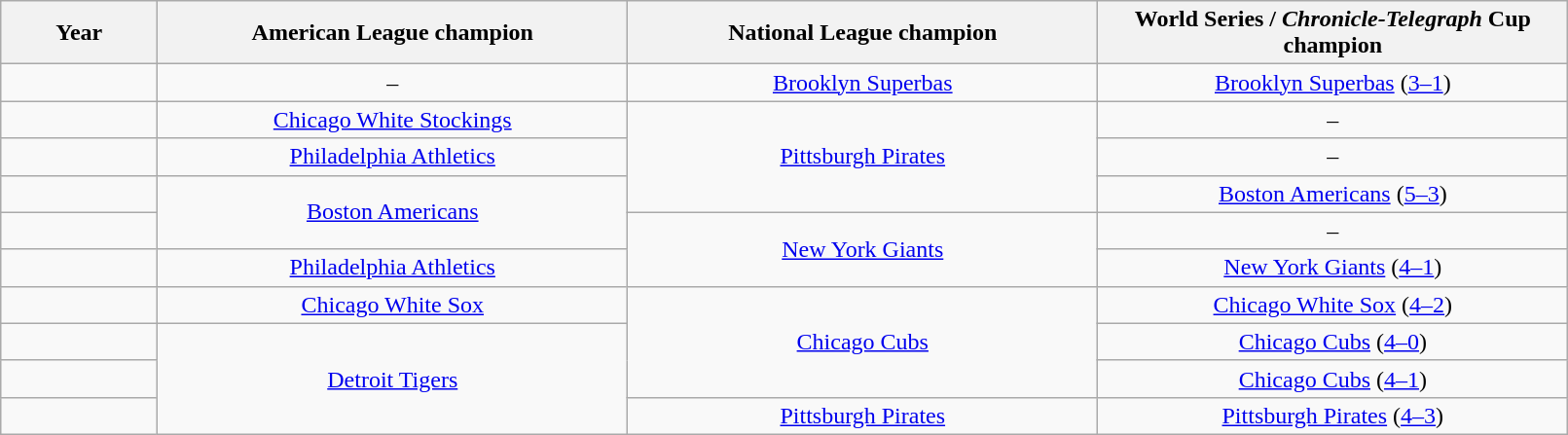<table class="wikitable" width="85%" style="text-align:center;">
<tr>
<th width="10%">Year</th>
<th width="30%">American League champion</th>
<th width="30%">National League champion</th>
<th width="30%">World Series / <em>Chronicle-Telegraph</em> Cup champion</th>
</tr>
<tr>
<td></td>
<td>–</td>
<td><a href='#'>Brooklyn Superbas</a></td>
<td><a href='#'>Brooklyn Superbas</a> (<a href='#'>3–1</a>)</td>
</tr>
<tr>
<td></td>
<td><a href='#'>Chicago White Stockings</a></td>
<td rowspan="3"><a href='#'>Pittsburgh Pirates</a></td>
<td>–</td>
</tr>
<tr>
<td></td>
<td><a href='#'>Philadelphia Athletics</a></td>
<td>–</td>
</tr>
<tr>
<td></td>
<td rowspan="2"><a href='#'>Boston Americans</a></td>
<td><a href='#'>Boston Americans</a> (<a href='#'>5–3</a>)</td>
</tr>
<tr>
<td></td>
<td rowspan="2"><a href='#'>New York Giants</a></td>
<td>–</td>
</tr>
<tr>
<td></td>
<td><a href='#'>Philadelphia Athletics</a></td>
<td><a href='#'>New York Giants</a> (<a href='#'>4–1</a>)</td>
</tr>
<tr>
<td></td>
<td><a href='#'>Chicago White Sox</a></td>
<td rowspan="3"><a href='#'>Chicago Cubs</a></td>
<td><a href='#'>Chicago White Sox</a> (<a href='#'>4–2</a>)</td>
</tr>
<tr>
<td></td>
<td rowspan="3"><a href='#'>Detroit Tigers</a></td>
<td><a href='#'>Chicago Cubs</a> (<a href='#'>4–0</a>)</td>
</tr>
<tr>
<td></td>
<td><a href='#'>Chicago Cubs</a> (<a href='#'>4–1</a>)</td>
</tr>
<tr>
<td></td>
<td><a href='#'>Pittsburgh Pirates</a></td>
<td><a href='#'>Pittsburgh Pirates</a> (<a href='#'>4–3</a>)</td>
</tr>
</table>
